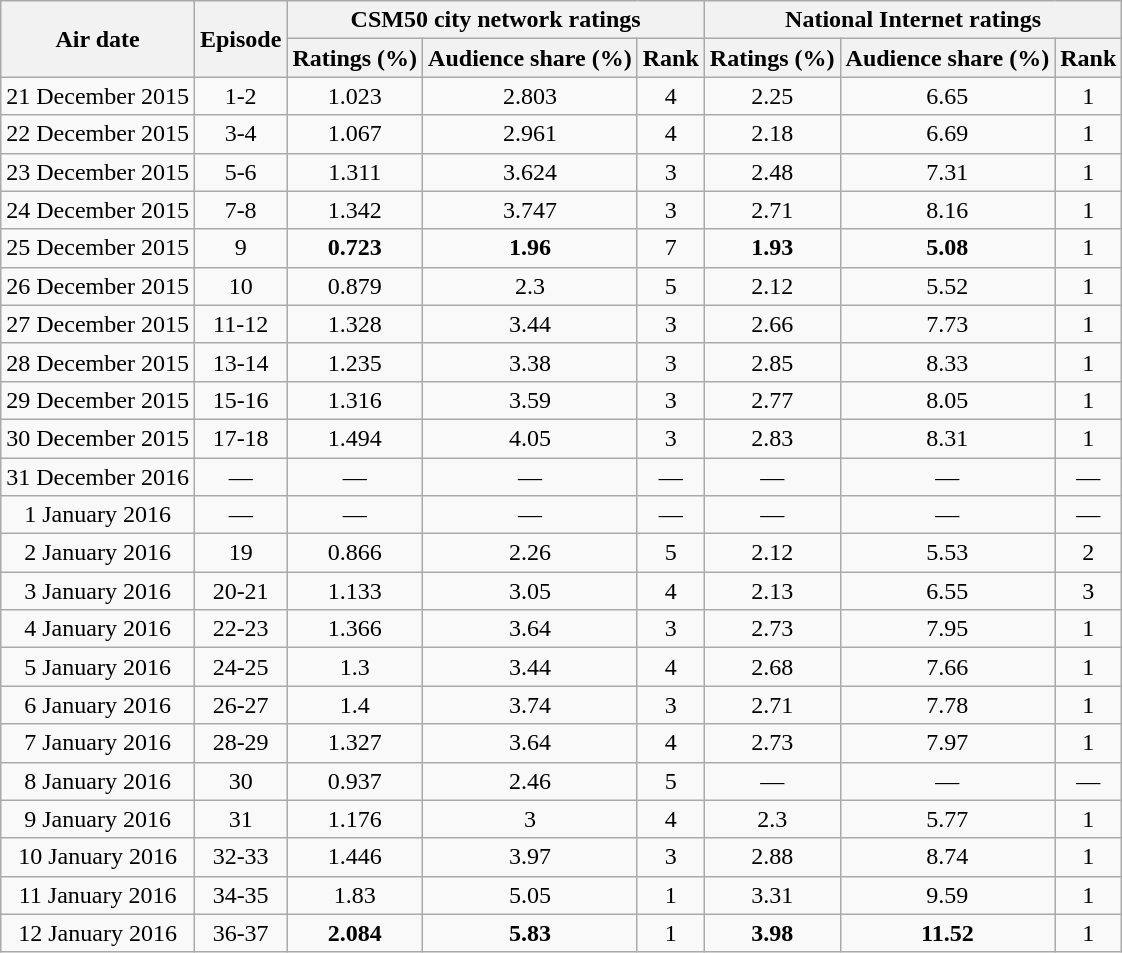<table class="wikitable sortable mw-collapsible jquery-tablesorter" style="text-align:center">
<tr>
<th rowspan="2">Air date</th>
<th rowspan="2">Episode</th>
<th colspan="3">CSM50 city network ratings</th>
<th colspan="3">National Internet ratings</th>
</tr>
<tr>
<th>Ratings (%)</th>
<th>Audience share (%)</th>
<th>Rank</th>
<th>Ratings (%)</th>
<th>Audience share (%)</th>
<th>Rank</th>
</tr>
<tr>
<td>21 December 2015</td>
<td>1-2</td>
<td>1.023</td>
<td>2.803</td>
<td>4</td>
<td>2.25</td>
<td>6.65</td>
<td>1</td>
</tr>
<tr>
<td>22 December 2015</td>
<td>3-4</td>
<td>1.067</td>
<td>2.961</td>
<td>4</td>
<td>2.18</td>
<td>6.69</td>
<td>1</td>
</tr>
<tr>
<td>23 December 2015</td>
<td>5-6</td>
<td>1.311</td>
<td>3.624</td>
<td>3</td>
<td>2.48</td>
<td>7.31</td>
<td>1</td>
</tr>
<tr>
<td>24 December 2015</td>
<td>7-8</td>
<td>1.342</td>
<td>3.747</td>
<td>3</td>
<td>2.71</td>
<td>8.16</td>
<td>1</td>
</tr>
<tr>
<td>25 December 2015</td>
<td>9</td>
<td><strong><span>0.723</span></strong></td>
<td><strong><span>1.96</span></strong></td>
<td>7</td>
<td><strong><span>1.93</span></strong></td>
<td><strong><span>5.08</span></strong></td>
<td>1</td>
</tr>
<tr>
<td>26 December 2015</td>
<td>10</td>
<td>0.879</td>
<td>2.3</td>
<td>5</td>
<td>2.12</td>
<td>5.52</td>
<td>1</td>
</tr>
<tr>
<td>27 December 2015</td>
<td>11-12</td>
<td>1.328</td>
<td>3.44</td>
<td>3</td>
<td>2.66</td>
<td>7.73</td>
<td>1</td>
</tr>
<tr>
<td>28 December 2015</td>
<td>13-14</td>
<td>1.235</td>
<td>3.38</td>
<td>3</td>
<td>2.85</td>
<td>8.33</td>
<td>1</td>
</tr>
<tr>
<td>29 December 2015</td>
<td>15-16</td>
<td>1.316</td>
<td>3.59</td>
<td>3</td>
<td>2.77</td>
<td>8.05</td>
<td>1</td>
</tr>
<tr>
<td>30 December 2015</td>
<td>17-18</td>
<td>1.494</td>
<td>4.05</td>
<td>3</td>
<td>2.83</td>
<td>8.31</td>
<td>1</td>
</tr>
<tr>
<td>31 December 2016</td>
<td>—</td>
<td>—</td>
<td>—</td>
<td>—</td>
<td>—</td>
<td>—</td>
<td>—</td>
</tr>
<tr>
<td>1 January 2016</td>
<td>—</td>
<td>—</td>
<td>—</td>
<td>—</td>
<td>—</td>
<td>—</td>
<td>—</td>
</tr>
<tr>
<td>2 January 2016</td>
<td>19</td>
<td>0.866</td>
<td>2.26</td>
<td>5</td>
<td>2.12</td>
<td>5.53</td>
<td>2</td>
</tr>
<tr>
<td>3 January 2016</td>
<td>20-21</td>
<td>1.133</td>
<td>3.05</td>
<td>4</td>
<td>2.13</td>
<td>6.55</td>
<td>3</td>
</tr>
<tr>
<td>4 January 2016</td>
<td>22-23</td>
<td>1.366</td>
<td>3.64</td>
<td>3</td>
<td>2.73</td>
<td>7.95</td>
<td>1</td>
</tr>
<tr>
<td>5 January 2016</td>
<td>24-25</td>
<td>1.3</td>
<td>3.44</td>
<td>4</td>
<td>2.68</td>
<td>7.66</td>
<td>1</td>
</tr>
<tr>
<td>6 January 2016</td>
<td>26-27</td>
<td>1.4</td>
<td>3.74</td>
<td>3</td>
<td>2.71</td>
<td>7.78</td>
<td>1</td>
</tr>
<tr>
<td>7 January 2016</td>
<td>28-29</td>
<td>1.327</td>
<td>3.64</td>
<td>4</td>
<td>2.73</td>
<td>7.97</td>
<td>1</td>
</tr>
<tr>
<td>8 January 2016</td>
<td>30</td>
<td>0.937</td>
<td>2.46</td>
<td>5</td>
<td>—</td>
<td>—</td>
<td>—</td>
</tr>
<tr>
<td>9 January 2016</td>
<td>31</td>
<td>1.176</td>
<td>3</td>
<td>4</td>
<td>2.3</td>
<td>5.77</td>
<td>1</td>
</tr>
<tr>
<td>10 January 2016</td>
<td>32-33</td>
<td>1.446</td>
<td>3.97</td>
<td>3</td>
<td>2.88</td>
<td>8.74</td>
<td>1</td>
</tr>
<tr>
<td>11 January 2016</td>
<td>34-35</td>
<td>1.83</td>
<td>5.05</td>
<td>1</td>
<td>3.31</td>
<td>9.59</td>
<td>1</td>
</tr>
<tr>
<td>12 January 2016</td>
<td>36-37</td>
<td><strong><span>2.084</span></strong></td>
<td><strong><span>5.83</span></strong></td>
<td>1</td>
<td><strong><span>3.98</span></strong></td>
<td><strong><span>11.52</span></strong></td>
<td>1</td>
</tr>
</table>
